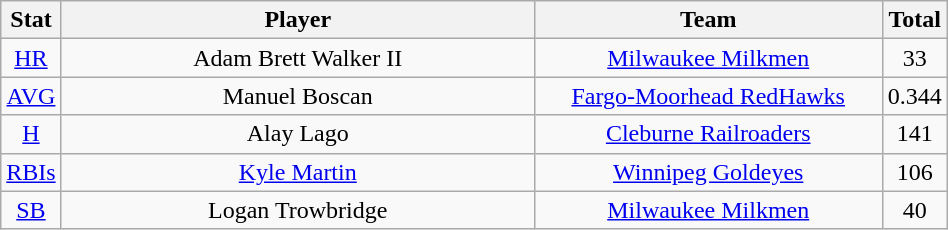<table class="wikitable"  style="width:50%; text-align:center;">
<tr>
<th style="width:5%;">Stat</th>
<th style="width:55%;">Player</th>
<th style="width:55%;">Team</th>
<th style="width:5%;">Total</th>
</tr>
<tr>
<td><a href='#'>HR</a></td>
<td>Adam Brett Walker II</td>
<td><a href='#'>Milwaukee Milkmen</a></td>
<td>33</td>
</tr>
<tr>
<td><a href='#'>AVG</a></td>
<td>Manuel Boscan</td>
<td><a href='#'>Fargo-Moorhead RedHawks</a></td>
<td>0.344</td>
</tr>
<tr>
<td><a href='#'>H</a></td>
<td>Alay Lago</td>
<td><a href='#'>Cleburne Railroaders</a></td>
<td>141</td>
</tr>
<tr>
<td><a href='#'>RBIs</a></td>
<td><a href='#'>Kyle Martin</a></td>
<td><a href='#'>Winnipeg Goldeyes</a></td>
<td>106</td>
</tr>
<tr>
<td><a href='#'>SB</a></td>
<td>Logan Trowbridge</td>
<td><a href='#'>Milwaukee Milkmen</a></td>
<td>40</td>
</tr>
</table>
